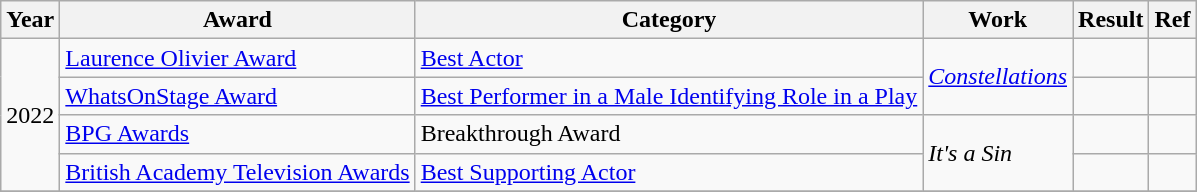<table class="wikitable plainrowheaders">
<tr>
<th>Year</th>
<th>Award</th>
<th>Category</th>
<th>Work</th>
<th>Result</th>
<th>Ref</th>
</tr>
<tr>
<td rowspan="4">2022</td>
<td><a href='#'>Laurence Olivier Award</a></td>
<td><a href='#'>Best Actor</a></td>
<td rowspan="2"><em><a href='#'>Constellations</a></em></td>
<td></td>
<td></td>
</tr>
<tr>
<td><a href='#'>WhatsOnStage Award</a></td>
<td><a href='#'>Best Performer in a Male Identifying Role in a Play</a></td>
<td></td>
<td></td>
</tr>
<tr>
<td><a href='#'>BPG Awards</a></td>
<td>Breakthrough Award</td>
<td rowspan="2"><em>It's a Sin</em></td>
<td></td>
<td></td>
</tr>
<tr>
<td><a href='#'>British Academy Television Awards</a></td>
<td><a href='#'>Best Supporting Actor</a></td>
<td></td>
<td></td>
</tr>
<tr>
</tr>
</table>
